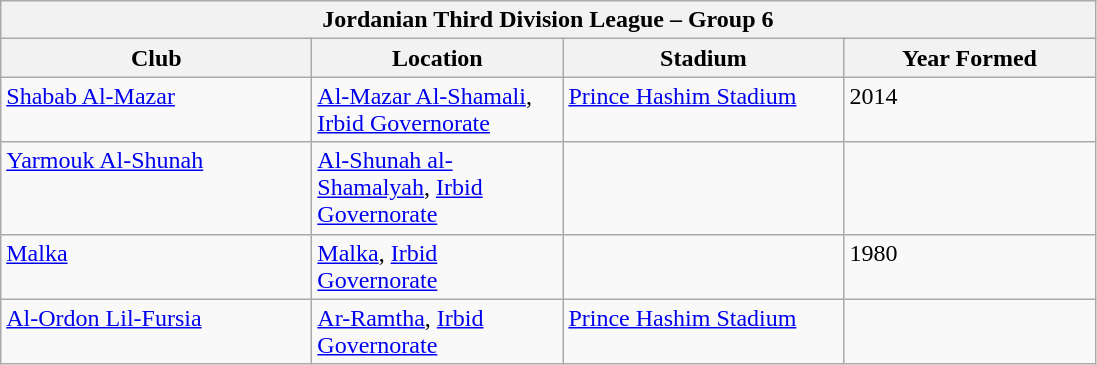<table class="wikitable">
<tr>
<th colspan="4">Jordanian Third Division League – Group 6</th>
</tr>
<tr>
<th style="width:200px;">Club</th>
<th style="width:160px;">Location</th>
<th style="width:180px;">Stadium</th>
<th style="width:160px;">Year Formed</th>
</tr>
<tr style="vertical-align:top;">
<td><a href='#'>Shabab Al-Mazar</a></td>
<td><a href='#'>Al-Mazar Al-Shamali</a>, <a href='#'>Irbid Governorate</a></td>
<td><a href='#'>Prince Hashim Stadium</a></td>
<td>2014</td>
</tr>
<tr style="vertical-align:top;">
<td><a href='#'>Yarmouk Al-Shunah</a></td>
<td><a href='#'>Al-Shunah al-Shamalyah</a>, <a href='#'>Irbid Governorate</a></td>
<td></td>
<td></td>
</tr>
<tr style="vertical-align:top;">
<td><a href='#'>Malka</a></td>
<td><a href='#'>Malka</a>, <a href='#'>Irbid Governorate</a></td>
<td></td>
<td>1980</td>
</tr>
<tr style="vertical-align:top;">
<td><a href='#'>Al-Ordon Lil-Fursia</a></td>
<td><a href='#'>Ar-Ramtha</a>, <a href='#'>Irbid Governorate</a></td>
<td><a href='#'>Prince Hashim Stadium</a></td>
<td></td>
</tr>
</table>
